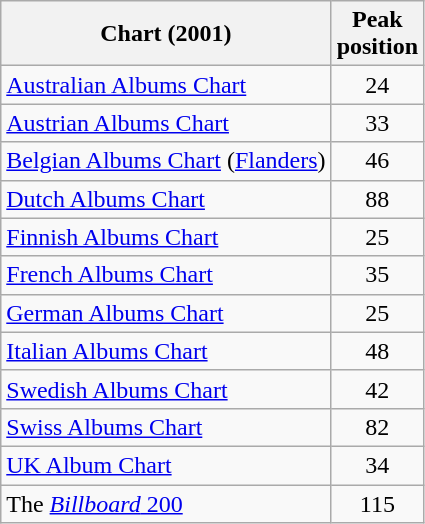<table class="wikitable sortable">
<tr>
<th>Chart (2001)</th>
<th>Peak<br>position</th>
</tr>
<tr>
<td><a href='#'>Australian Albums Chart</a></td>
<td align="center">24</td>
</tr>
<tr>
<td><a href='#'>Austrian Albums Chart</a></td>
<td align="center">33</td>
</tr>
<tr>
<td><a href='#'>Belgian Albums Chart</a> (<a href='#'>Flanders</a>)</td>
<td align="center">46</td>
</tr>
<tr>
<td><a href='#'>Dutch Albums Chart</a></td>
<td align="center">88</td>
</tr>
<tr>
<td><a href='#'>Finnish Albums Chart</a></td>
<td align="center">25</td>
</tr>
<tr>
<td><a href='#'>French Albums Chart</a></td>
<td align="center">35</td>
</tr>
<tr>
<td><a href='#'>German Albums Chart</a></td>
<td align="center">25</td>
</tr>
<tr>
<td><a href='#'>Italian Albums Chart</a></td>
<td align="center">48</td>
</tr>
<tr>
<td><a href='#'>Swedish Albums Chart</a></td>
<td align="center">42</td>
</tr>
<tr>
<td><a href='#'>Swiss Albums Chart</a></td>
<td align="center">82</td>
</tr>
<tr>
<td><a href='#'>UK Album Chart</a></td>
<td align="center">34</td>
</tr>
<tr>
<td>The <a href='#'><em>Billboard</em> 200</a></td>
<td align="center">115</td>
</tr>
</table>
